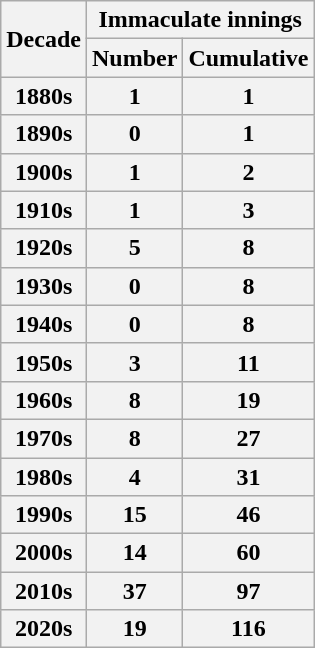<table class="wikitable plainrowheaders" style="text-align:center;">
<tr>
<th scope="col" rowspan=2>Decade</th>
<th scope="col" colspan=2>Immaculate innings</th>
</tr>
<tr>
<th scope="col">Number</th>
<th scope="col">Cumulative</th>
</tr>
<tr>
<th scope="row" style="text-align:center">1880s</th>
<th>1</th>
<th>1</th>
</tr>
<tr>
<th scope="row" style="text-align:center">1890s</th>
<th>0</th>
<th>1</th>
</tr>
<tr>
<th scope="row" style="text-align:center">1900s</th>
<th>1</th>
<th>2</th>
</tr>
<tr>
<th scope="row" style="text-align:center">1910s</th>
<th>1</th>
<th>3</th>
</tr>
<tr>
<th scope="row" style="text-align:center">1920s</th>
<th>5</th>
<th>8</th>
</tr>
<tr>
<th scope="row" style="text-align:center">1930s</th>
<th>0</th>
<th>8</th>
</tr>
<tr>
<th scope="row" style="text-align:center">1940s</th>
<th>0</th>
<th>8</th>
</tr>
<tr>
<th scope="row" style="text-align:center">1950s</th>
<th>3</th>
<th>11</th>
</tr>
<tr>
<th scope="row" style="text-align:center">1960s</th>
<th>8</th>
<th>19</th>
</tr>
<tr>
<th scope="row" style="text-align:center">1970s</th>
<th>8</th>
<th>27</th>
</tr>
<tr>
<th scope="row" style="text-align:center">1980s</th>
<th>4</th>
<th>31</th>
</tr>
<tr>
<th scope="row" style="text-align:center">1990s</th>
<th>15</th>
<th>46</th>
</tr>
<tr>
<th scope="row" style="text-align:center">2000s</th>
<th>14</th>
<th>60</th>
</tr>
<tr>
<th scope="row" style="text-align:center">2010s</th>
<th>37</th>
<th>97</th>
</tr>
<tr>
<th scope="row" style="text-align:center">2020s</th>
<th>19</th>
<th>116</th>
</tr>
</table>
